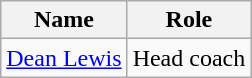<table class="wikitable">
<tr>
<th>Name</th>
<th>Role</th>
</tr>
<tr>
<td> <a href='#'>Dean Lewis</a></td>
<td>Head coach</td>
</tr>
</table>
